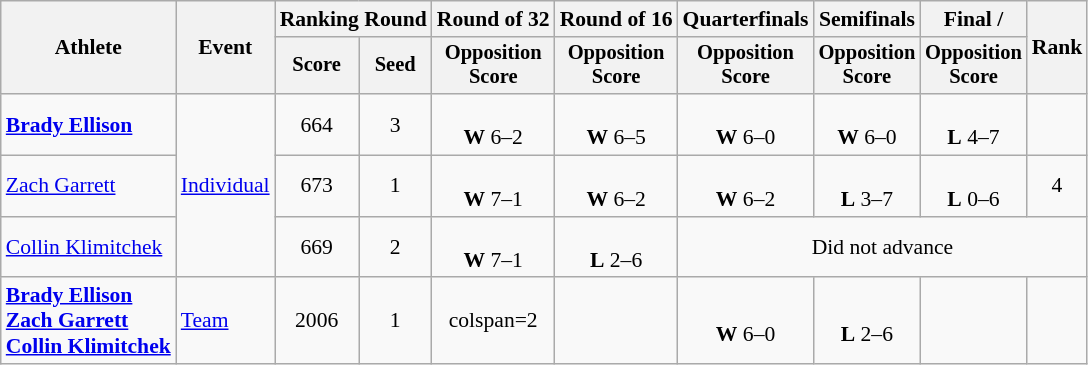<table class="wikitable" style="font-size:90%">
<tr>
<th rowspan="2">Athlete</th>
<th rowspan="2">Event</th>
<th colspan="2">Ranking Round</th>
<th>Round of 32</th>
<th>Round of 16</th>
<th>Quarterfinals</th>
<th>Semifinals</th>
<th>Final / </th>
<th rowspan="2">Rank</th>
</tr>
<tr style="font-size:95%">
<th>Score</th>
<th>Seed</th>
<th>Opposition<br>Score</th>
<th>Opposition<br>Score</th>
<th>Opposition<br>Score</th>
<th>Opposition<br>Score</th>
<th>Opposition<br>Score</th>
</tr>
<tr align=center>
<td align=left><strong><a href='#'>Brady Ellison</a></strong></td>
<td align=left rowspan=3><a href='#'>Individual</a></td>
<td>664</td>
<td>3</td>
<td><br><strong>W</strong> 6–2</td>
<td><br><strong>W</strong> 6–5</td>
<td><br><strong>W</strong> 6–0</td>
<td><br><strong>W</strong> 6–0</td>
<td><br><strong>L</strong> 4–7</td>
<td></td>
</tr>
<tr align=center>
<td align=left><a href='#'>Zach Garrett</a></td>
<td>673</td>
<td>1</td>
<td><br><strong>W</strong> 7–1</td>
<td><br><strong>W</strong> 6–2</td>
<td><br><strong>W</strong> 6–2</td>
<td><br><strong>L</strong> 3–7</td>
<td><br><strong>L</strong> 0–6</td>
<td>4</td>
</tr>
<tr align=center>
<td align=left><a href='#'>Collin Klimitchek</a></td>
<td>669</td>
<td>2</td>
<td><br><strong>W</strong> 7–1</td>
<td><br><strong>L</strong> 2–6</td>
<td colspan=4>Did not advance</td>
</tr>
<tr align=center>
<td align=left><strong><a href='#'>Brady Ellison</a><br><a href='#'>Zach Garrett</a><br><a href='#'>Collin Klimitchek</a></strong></td>
<td align=left><a href='#'>Team</a></td>
<td>2006</td>
<td>1</td>
<td>colspan=2 </td>
<td></td>
<td><br><strong>W</strong> 6–0</td>
<td><br><strong>L</strong> 2–6</td>
<td></td>
</tr>
</table>
